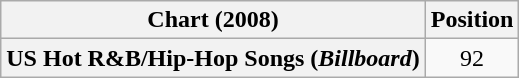<table class="wikitable plainrowheaders" style="text-align:center">
<tr>
<th scope="col">Chart (2008)</th>
<th scope="col">Position</th>
</tr>
<tr>
<th scope="row">US Hot R&B/Hip-Hop Songs (<em>Billboard</em>)</th>
<td>92</td>
</tr>
</table>
